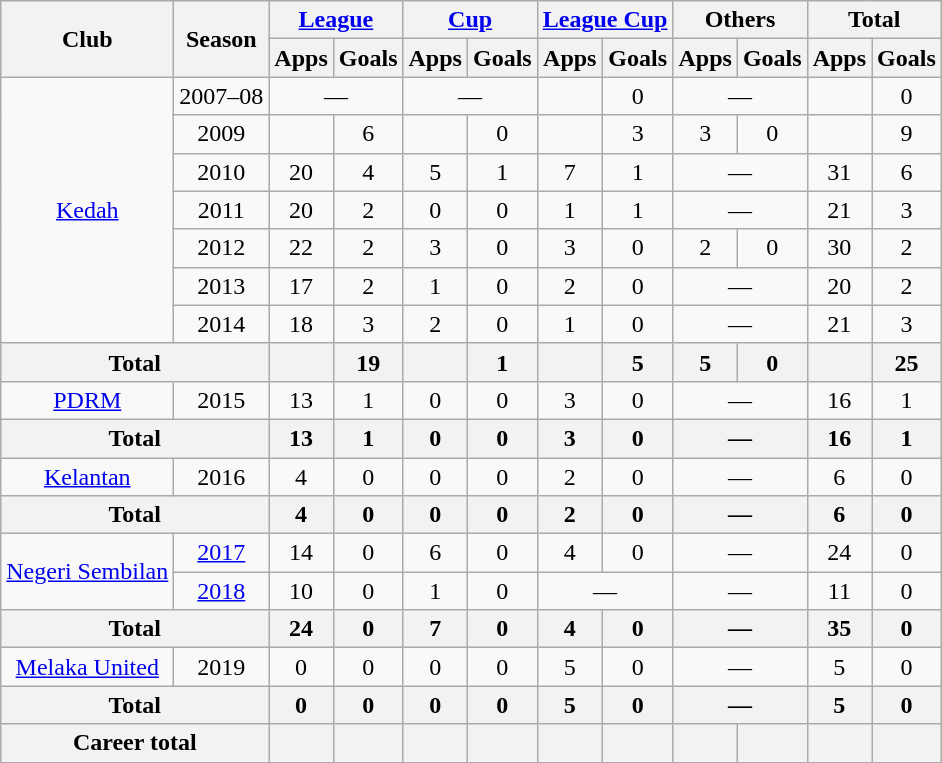<table class="wikitable" style="text-align: center;">
<tr>
<th rowspan="2">Club</th>
<th rowspan="2">Season</th>
<th colspan="2"><a href='#'>League</a></th>
<th colspan="2"><a href='#'>Cup</a></th>
<th colspan="2"><a href='#'>League Cup</a></th>
<th colspan="2">Others</th>
<th colspan="2">Total</th>
</tr>
<tr>
<th>Apps</th>
<th>Goals</th>
<th>Apps</th>
<th>Goals</th>
<th>Apps</th>
<th>Goals</th>
<th>Apps</th>
<th>Goals</th>
<th>Apps</th>
<th>Goals</th>
</tr>
<tr>
<td rowspan="7" valign="center"><a href='#'>Kedah</a></td>
<td>2007–08</td>
<td colspan="2">—</td>
<td colspan="2">—</td>
<td></td>
<td>0</td>
<td colspan="2">—</td>
<td></td>
<td>0</td>
</tr>
<tr>
<td>2009</td>
<td></td>
<td>6</td>
<td></td>
<td>0</td>
<td></td>
<td>3</td>
<td>3</td>
<td>0</td>
<td></td>
<td>9</td>
</tr>
<tr>
<td>2010</td>
<td>20</td>
<td>4</td>
<td>5</td>
<td>1</td>
<td>7</td>
<td>1</td>
<td colspan="2">—</td>
<td>31</td>
<td>6</td>
</tr>
<tr>
<td>2011</td>
<td>20</td>
<td>2</td>
<td>0</td>
<td>0</td>
<td>1</td>
<td>1</td>
<td colspan="2">—</td>
<td>21</td>
<td>3</td>
</tr>
<tr>
<td>2012</td>
<td>22</td>
<td>2</td>
<td>3</td>
<td>0</td>
<td>3</td>
<td>0</td>
<td>2</td>
<td>0</td>
<td>30</td>
<td>2</td>
</tr>
<tr>
<td>2013</td>
<td>17</td>
<td>2</td>
<td>1</td>
<td>0</td>
<td>2</td>
<td>0</td>
<td colspan="2">—</td>
<td>20</td>
<td>2</td>
</tr>
<tr>
<td>2014</td>
<td>18</td>
<td>3</td>
<td>2</td>
<td>0</td>
<td>1</td>
<td>0</td>
<td colspan="2">—</td>
<td>21</td>
<td>3</td>
</tr>
<tr>
<th colspan=2>Total</th>
<th></th>
<th>19</th>
<th></th>
<th>1</th>
<th></th>
<th>5</th>
<th>5</th>
<th>0</th>
<th></th>
<th>25</th>
</tr>
<tr>
<td rowspan="1" valign="center"><a href='#'>PDRM</a></td>
<td>2015</td>
<td>13</td>
<td>1</td>
<td>0</td>
<td>0</td>
<td>3</td>
<td>0</td>
<td colspan="2">—</td>
<td>16</td>
<td>1</td>
</tr>
<tr>
<th colspan=2>Total</th>
<th>13</th>
<th>1</th>
<th>0</th>
<th>0</th>
<th>3</th>
<th>0</th>
<th colspan="2">—</th>
<th>16</th>
<th>1</th>
</tr>
<tr>
<td rowspan="1" valign="center"><a href='#'>Kelantan</a></td>
<td>2016</td>
<td>4</td>
<td>0</td>
<td>0</td>
<td>0</td>
<td>2</td>
<td>0</td>
<td colspan="2">—</td>
<td>6</td>
<td>0</td>
</tr>
<tr>
<th colspan=2>Total</th>
<th>4</th>
<th>0</th>
<th>0</th>
<th>0</th>
<th>2</th>
<th>0</th>
<th colspan="2">—</th>
<th>6</th>
<th>0</th>
</tr>
<tr>
<td rowspan="2" valign="center"><a href='#'>Negeri Sembilan</a></td>
<td><a href='#'>2017</a></td>
<td>14</td>
<td>0</td>
<td>6</td>
<td>0</td>
<td>4</td>
<td>0</td>
<td colspan="2">—</td>
<td>24</td>
<td>0</td>
</tr>
<tr>
<td><a href='#'>2018</a></td>
<td>10</td>
<td>0</td>
<td>1</td>
<td>0</td>
<td colspan="2">—</td>
<td colspan="2">—</td>
<td>11</td>
<td>0</td>
</tr>
<tr>
<th colspan=2>Total</th>
<th>24</th>
<th>0</th>
<th>7</th>
<th>0</th>
<th>4</th>
<th>0</th>
<th colspan="2">—</th>
<th>35</th>
<th>0</th>
</tr>
<tr>
<td rowspan="1" valign="center"><a href='#'>Melaka United</a></td>
<td>2019</td>
<td>0</td>
<td>0</td>
<td>0</td>
<td>0</td>
<td>5</td>
<td>0</td>
<td colspan="2">—</td>
<td>5</td>
<td>0</td>
</tr>
<tr>
<th colspan=2>Total</th>
<th>0</th>
<th>0</th>
<th>0</th>
<th>0</th>
<th>5</th>
<th>0</th>
<th colspan="2">—</th>
<th>5</th>
<th>0</th>
</tr>
<tr>
<th colspan=2>Career total</th>
<th></th>
<th></th>
<th></th>
<th></th>
<th></th>
<th></th>
<th></th>
<th></th>
<th></th>
<th></th>
</tr>
<tr>
</tr>
</table>
